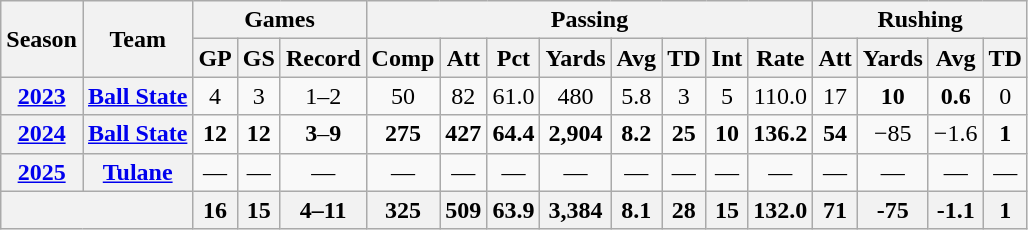<table class="wikitable" style="text-align:center;">
<tr>
<th rowspan="2">Season</th>
<th rowspan="2">Team</th>
<th colspan="3">Games</th>
<th colspan="8">Passing</th>
<th colspan="4">Rushing</th>
</tr>
<tr>
<th>GP</th>
<th>GS</th>
<th>Record</th>
<th>Comp</th>
<th>Att</th>
<th>Pct</th>
<th>Yards</th>
<th>Avg</th>
<th>TD</th>
<th>Int</th>
<th>Rate</th>
<th>Att</th>
<th>Yards</th>
<th>Avg</th>
<th>TD</th>
</tr>
<tr>
<th><a href='#'>2023</a></th>
<th><a href='#'>Ball State</a></th>
<td>4</td>
<td>3</td>
<td>1–2</td>
<td>50</td>
<td>82</td>
<td>61.0</td>
<td>480</td>
<td>5.8</td>
<td>3</td>
<td>5</td>
<td>110.0</td>
<td>17</td>
<td><strong>10</strong></td>
<td><strong>0.6</strong></td>
<td>0</td>
</tr>
<tr>
<th><a href='#'>2024</a></th>
<th><a href='#'>Ball State</a></th>
<td><strong>12</strong></td>
<td><strong>12</strong></td>
<td><strong>3</strong>–<strong>9</strong></td>
<td><strong>275</strong></td>
<td><strong>427</strong></td>
<td><strong>64.4</strong></td>
<td><strong>2,904</strong></td>
<td><strong>8.2</strong></td>
<td><strong>25</strong></td>
<td><strong>10</strong></td>
<td><strong>136.2</strong></td>
<td><strong>54</strong></td>
<td>−85</td>
<td>−1.6</td>
<td><strong>1</strong></td>
</tr>
<tr>
<th><a href='#'>2025</a></th>
<th><a href='#'>Tulane</a></th>
<td>—</td>
<td>—</td>
<td>—</td>
<td>—</td>
<td>—</td>
<td>—</td>
<td>—</td>
<td>—</td>
<td>—</td>
<td>—</td>
<td>—</td>
<td>—</td>
<td>—</td>
<td>—</td>
<td>—</td>
</tr>
<tr>
<th colspan="2"></th>
<th>16</th>
<th>15</th>
<th>4–11</th>
<th>325</th>
<th>509</th>
<th>63.9</th>
<th>3,384</th>
<th>8.1</th>
<th>28</th>
<th>15</th>
<th>132.0</th>
<th>71</th>
<th>-75</th>
<th>-1.1</th>
<th>1</th>
</tr>
</table>
